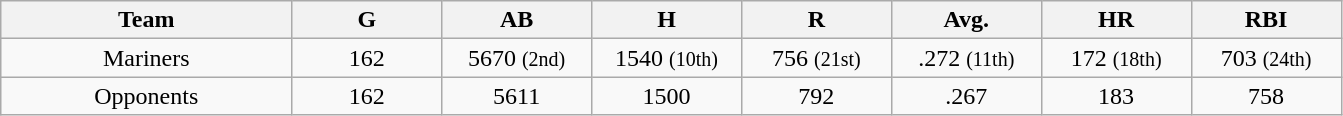<table class="wikitable sortable">
<tr>
<th bgcolor="#DDDDFF" width="16.5%">Team</th>
<th bgcolor="#DDDDFF" width="8.5%">G</th>
<th bgcolor="#DDDDFF" width="8.5%">AB</th>
<th bgcolor="#DDDDFF" width="8.5%">H</th>
<th bgcolor="#DDDDFF" width="8.5%">R</th>
<th bgcolor="#DDDDFF" width="8.5%">Avg.</th>
<th bgcolor="#DDDDFF" width="8.5%">HR</th>
<th bgcolor="#DDDDFF" width="8.5%">RBI</th>
</tr>
<tr align="center">
<td>Mariners</td>
<td>162</td>
<td>5670 <small>(2nd)</small></td>
<td>1540 <small>(10th)</small></td>
<td>756 <small>(21st)</small></td>
<td>.272 <small>(11th)</small></td>
<td>172 <small>(18th)</small></td>
<td>703 <small>(24th)</small></td>
</tr>
<tr align="center">
<td>Opponents</td>
<td>162</td>
<td>5611</td>
<td>1500</td>
<td>792</td>
<td>.267</td>
<td>183</td>
<td>758</td>
</tr>
</table>
